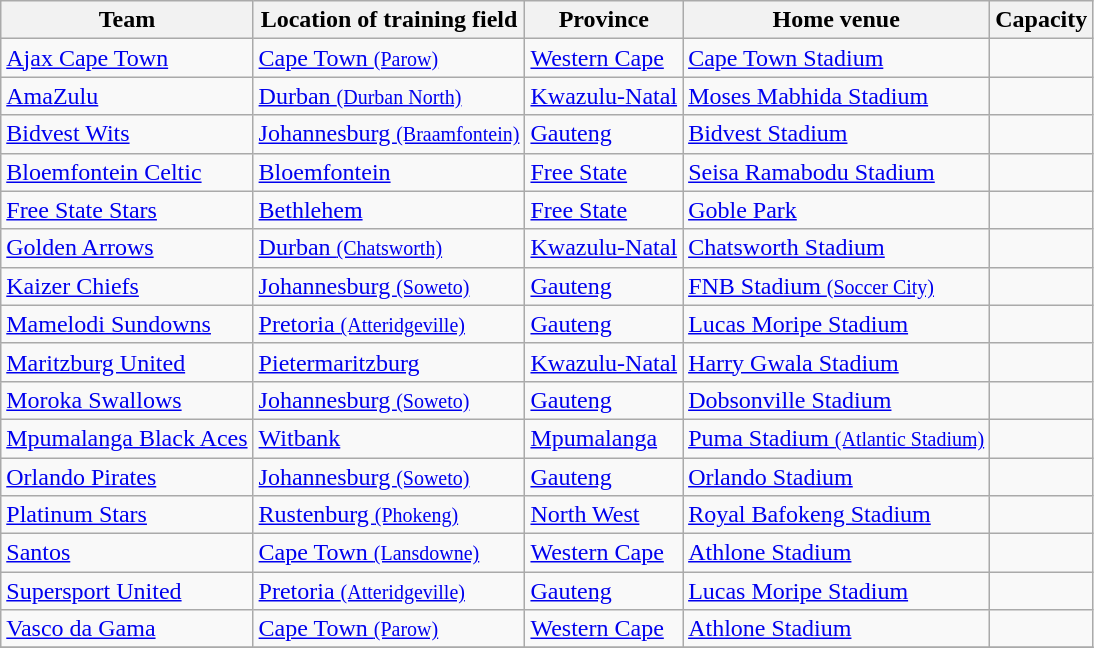<table class="wikitable sortable">
<tr>
<th>Team</th>
<th>Location of training field</th>
<th>Province</th>
<th>Home venue</th>
<th>Capacity</th>
</tr>
<tr>
<td><a href='#'>Ajax Cape Town</a></td>
<td><a href='#'>Cape Town <small>(Parow)</small></a></td>
<td><a href='#'>Western Cape</a></td>
<td><a href='#'>Cape Town Stadium</a></td>
<td></td>
</tr>
<tr>
<td><a href='#'>AmaZulu</a></td>
<td><a href='#'>Durban <small>(Durban North)</small></a></td>
<td><a href='#'>Kwazulu-Natal</a></td>
<td><a href='#'>Moses Mabhida Stadium</a></td>
<td></td>
</tr>
<tr>
<td><a href='#'>Bidvest Wits</a></td>
<td><a href='#'>Johannesburg <small>(Braamfontein)</small></a></td>
<td><a href='#'>Gauteng</a></td>
<td><a href='#'>Bidvest Stadium</a></td>
<td></td>
</tr>
<tr>
<td><a href='#'>Bloemfontein Celtic</a></td>
<td><a href='#'>Bloemfontein</a></td>
<td><a href='#'>Free State</a></td>
<td><a href='#'>Seisa Ramabodu Stadium</a></td>
<td></td>
</tr>
<tr>
<td><a href='#'>Free State Stars</a></td>
<td><a href='#'>Bethlehem</a></td>
<td><a href='#'>Free State</a></td>
<td><a href='#'>Goble Park</a></td>
<td></td>
</tr>
<tr>
<td><a href='#'>Golden Arrows</a></td>
<td><a href='#'>Durban <small>(Chatsworth)</small></a></td>
<td><a href='#'>Kwazulu-Natal</a></td>
<td><a href='#'>Chatsworth Stadium</a></td>
<td></td>
</tr>
<tr>
<td><a href='#'>Kaizer Chiefs</a></td>
<td><a href='#'>Johannesburg <small>(Soweto)</small></a></td>
<td><a href='#'>Gauteng</a></td>
<td><a href='#'>FNB Stadium <small>(Soccer City)</small></a></td>
<td></td>
</tr>
<tr>
<td><a href='#'>Mamelodi Sundowns</a></td>
<td><a href='#'>Pretoria <small>(Atteridgeville)</small></a></td>
<td><a href='#'>Gauteng</a></td>
<td><a href='#'>Lucas Moripe Stadium</a></td>
<td></td>
</tr>
<tr>
<td><a href='#'>Maritzburg United</a></td>
<td><a href='#'>Pietermaritzburg</a></td>
<td><a href='#'>Kwazulu-Natal</a></td>
<td><a href='#'>Harry Gwala Stadium</a></td>
<td></td>
</tr>
<tr>
<td><a href='#'>Moroka Swallows</a></td>
<td><a href='#'>Johannesburg <small>(Soweto)</small></a></td>
<td><a href='#'>Gauteng</a></td>
<td><a href='#'>Dobsonville Stadium</a></td>
<td></td>
</tr>
<tr>
<td><a href='#'>Mpumalanga Black Aces</a></td>
<td><a href='#'>Witbank</a></td>
<td><a href='#'>Mpumalanga</a></td>
<td><a href='#'>Puma Stadium <small>(Atlantic Stadium)</small></a></td>
<td></td>
</tr>
<tr>
<td><a href='#'>Orlando Pirates</a></td>
<td><a href='#'>Johannesburg <small>(Soweto)</small></a></td>
<td><a href='#'>Gauteng</a></td>
<td><a href='#'>Orlando Stadium</a></td>
<td></td>
</tr>
<tr>
<td><a href='#'>Platinum Stars</a></td>
<td><a href='#'>Rustenburg <small>(Phokeng)</small></a></td>
<td><a href='#'>North West</a></td>
<td><a href='#'>Royal Bafokeng Stadium</a></td>
<td></td>
</tr>
<tr>
<td><a href='#'>Santos</a></td>
<td><a href='#'>Cape Town <small>(Lansdowne)</small></a></td>
<td><a href='#'>Western Cape</a></td>
<td><a href='#'>Athlone Stadium</a></td>
<td></td>
</tr>
<tr>
<td><a href='#'>Supersport United</a></td>
<td><a href='#'>Pretoria <small>(Atteridgeville)</small></a></td>
<td><a href='#'>Gauteng</a></td>
<td><a href='#'>Lucas Moripe Stadium</a></td>
<td></td>
</tr>
<tr>
<td><a href='#'>Vasco da Gama</a></td>
<td><a href='#'>Cape Town <small>(Parow)</small></a></td>
<td><a href='#'>Western Cape</a></td>
<td><a href='#'>Athlone Stadium</a></td>
<td></td>
</tr>
<tr>
</tr>
</table>
